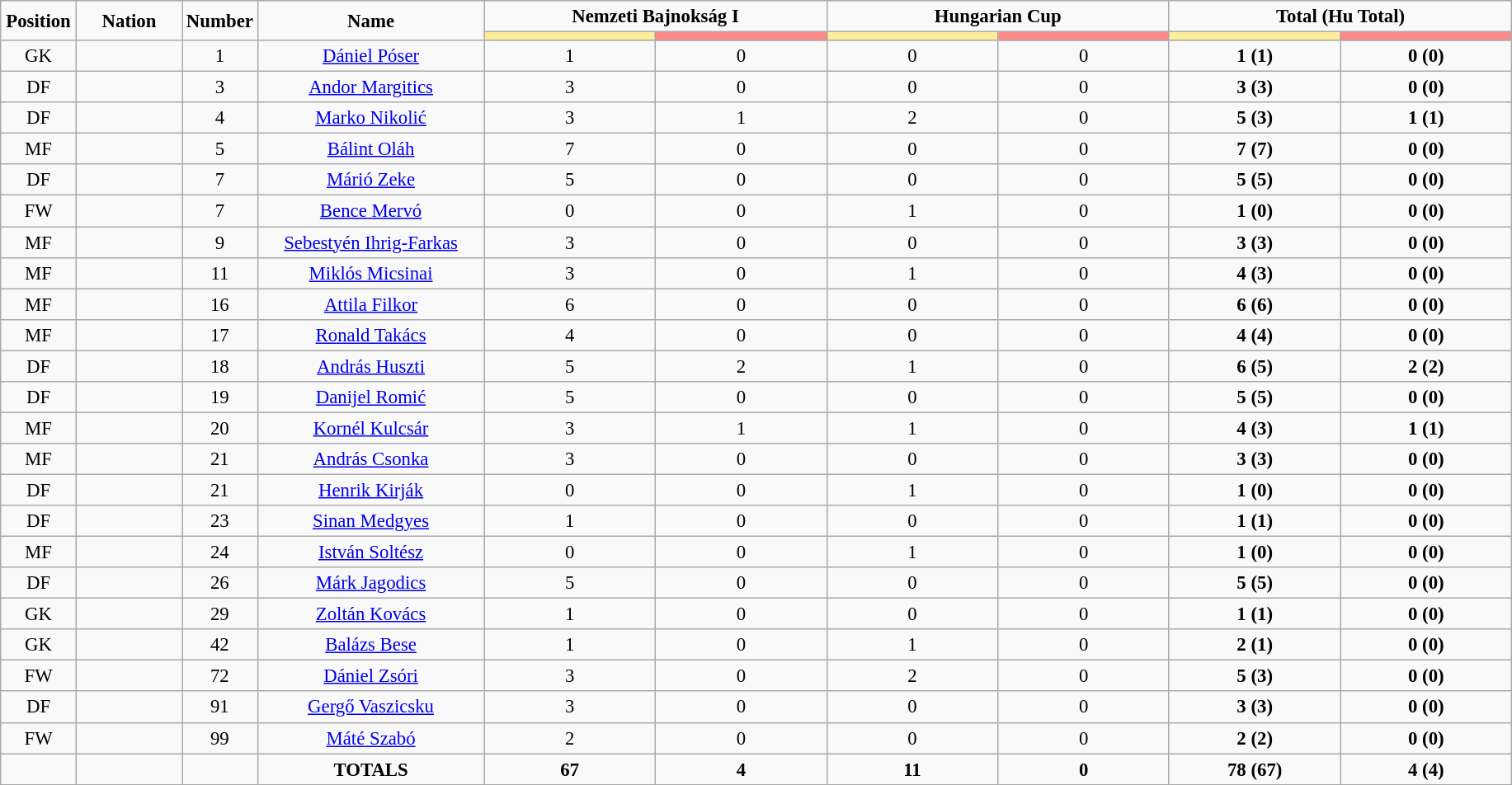<table class="wikitable" style="font-size: 95%; text-align: center;">
<tr style="text-align:center;">
<td rowspan="2"  style="width:5%; "><strong>Position</strong></td>
<td rowspan="2"  style="width:7%; "><strong>Nation</strong></td>
<td rowspan="2"  style="width:5%; "><strong>Number</strong></td>
<td rowspan="2"  style="width:15%; "><strong>Name</strong></td>
<td colspan="2"><strong>Nemzeti Bajnokság I</strong></td>
<td colspan="2"><strong>Hungarian Cup</strong></td>
<td colspan="2"><strong>Total (Hu Total)</strong></td>
</tr>
<tr>
<th style="width:60px; background:#fe9;"></th>
<th style="width:60px; background:#ff8888;"></th>
<th style="width:60px; background:#fe9;"></th>
<th style="width:60px; background:#ff8888;"></th>
<th style="width:60px; background:#fe9;"></th>
<th style="width:60px; background:#ff8888;"></th>
</tr>
<tr>
<td>GK</td>
<td></td>
<td>1</td>
<td><a href='#'>Dániel Póser</a></td>
<td>1</td>
<td>0</td>
<td>0</td>
<td>0</td>
<td><strong>1 (1)</strong></td>
<td><strong>0 (0)</strong></td>
</tr>
<tr>
<td>DF</td>
<td></td>
<td>3</td>
<td><a href='#'>Andor Margitics</a></td>
<td>3</td>
<td>0</td>
<td>0</td>
<td>0</td>
<td><strong>3 (3)</strong></td>
<td><strong>0 (0)</strong></td>
</tr>
<tr>
<td>DF</td>
<td></td>
<td>4</td>
<td><a href='#'>Marko Nikolić</a></td>
<td>3</td>
<td>1</td>
<td>2</td>
<td>0</td>
<td><strong>5 (3)</strong></td>
<td><strong>1 (1)</strong></td>
</tr>
<tr>
<td>MF</td>
<td></td>
<td>5</td>
<td><a href='#'>Bálint Oláh</a></td>
<td>7</td>
<td>0</td>
<td>0</td>
<td>0</td>
<td><strong>7 (7)</strong></td>
<td><strong>0 (0)</strong></td>
</tr>
<tr>
<td>DF</td>
<td></td>
<td>7</td>
<td><a href='#'>Márió Zeke</a></td>
<td>5</td>
<td>0</td>
<td>0</td>
<td>0</td>
<td><strong>5 (5)</strong></td>
<td><strong>0 (0)</strong></td>
</tr>
<tr>
<td>FW</td>
<td></td>
<td>7</td>
<td><a href='#'>Bence Mervó</a></td>
<td>0</td>
<td>0</td>
<td>1</td>
<td>0</td>
<td><strong>1 (0)</strong></td>
<td><strong>0 (0)</strong></td>
</tr>
<tr>
<td>MF</td>
<td></td>
<td>9</td>
<td><a href='#'>Sebestyén Ihrig-Farkas</a></td>
<td>3</td>
<td>0</td>
<td>0</td>
<td>0</td>
<td><strong>3 (3)</strong></td>
<td><strong>0 (0)</strong></td>
</tr>
<tr>
<td>MF</td>
<td></td>
<td>11</td>
<td><a href='#'>Miklós Micsinai</a></td>
<td>3</td>
<td>0</td>
<td>1</td>
<td>0</td>
<td><strong>4 (3)</strong></td>
<td><strong>0 (0)</strong></td>
</tr>
<tr>
<td>MF</td>
<td></td>
<td>16</td>
<td><a href='#'>Attila Filkor</a></td>
<td>6</td>
<td>0</td>
<td>0</td>
<td>0</td>
<td><strong>6 (6)</strong></td>
<td><strong>0 (0)</strong></td>
</tr>
<tr>
<td>MF</td>
<td></td>
<td>17</td>
<td><a href='#'>Ronald Takács</a></td>
<td>4</td>
<td>0</td>
<td>0</td>
<td>0</td>
<td><strong>4 (4)</strong></td>
<td><strong>0 (0)</strong></td>
</tr>
<tr>
<td>DF</td>
<td></td>
<td>18</td>
<td><a href='#'>András Huszti</a></td>
<td>5</td>
<td>2</td>
<td>1</td>
<td>0</td>
<td><strong>6 (5)</strong></td>
<td><strong>2 (2)</strong></td>
</tr>
<tr>
<td>DF</td>
<td></td>
<td>19</td>
<td><a href='#'>Danijel Romić</a></td>
<td>5</td>
<td>0</td>
<td>0</td>
<td>0</td>
<td><strong>5 (5)</strong></td>
<td><strong>0 (0)</strong></td>
</tr>
<tr>
<td>MF</td>
<td></td>
<td>20</td>
<td><a href='#'>Kornél Kulcsár</a></td>
<td>3</td>
<td>1</td>
<td>1</td>
<td>0</td>
<td><strong>4 (3)</strong></td>
<td><strong>1 (1)</strong></td>
</tr>
<tr>
<td>MF</td>
<td></td>
<td>21</td>
<td><a href='#'>András Csonka</a></td>
<td>3</td>
<td>0</td>
<td>0</td>
<td>0</td>
<td><strong>3 (3)</strong></td>
<td><strong>0 (0)</strong></td>
</tr>
<tr>
<td>DF</td>
<td></td>
<td>21</td>
<td><a href='#'>Henrik Kirják</a></td>
<td>0</td>
<td>0</td>
<td>1</td>
<td>0</td>
<td><strong>1 (0)</strong></td>
<td><strong>0 (0)</strong></td>
</tr>
<tr>
<td>DF</td>
<td></td>
<td>23</td>
<td><a href='#'>Sinan Medgyes</a></td>
<td>1</td>
<td>0</td>
<td>0</td>
<td>0</td>
<td><strong>1 (1)</strong></td>
<td><strong>0 (0)</strong></td>
</tr>
<tr>
<td>MF</td>
<td></td>
<td>24</td>
<td><a href='#'>István Soltész</a></td>
<td>0</td>
<td>0</td>
<td>1</td>
<td>0</td>
<td><strong>1 (0)</strong></td>
<td><strong>0 (0)</strong></td>
</tr>
<tr>
<td>DF</td>
<td></td>
<td>26</td>
<td><a href='#'>Márk Jagodics</a></td>
<td>5</td>
<td>0</td>
<td>0</td>
<td>0</td>
<td><strong>5 (5)</strong></td>
<td><strong>0 (0)</strong></td>
</tr>
<tr>
<td>GK</td>
<td></td>
<td>29</td>
<td><a href='#'>Zoltán Kovács</a></td>
<td>1</td>
<td>0</td>
<td>0</td>
<td>0</td>
<td><strong>1 (1)</strong></td>
<td><strong>0 (0)</strong></td>
</tr>
<tr>
<td>GK</td>
<td></td>
<td>42</td>
<td><a href='#'>Balázs Bese</a></td>
<td>1</td>
<td>0</td>
<td>1</td>
<td>0</td>
<td><strong>2 (1)</strong></td>
<td><strong>0 (0)</strong></td>
</tr>
<tr>
<td>FW</td>
<td></td>
<td>72</td>
<td><a href='#'>Dániel Zsóri</a></td>
<td>3</td>
<td>0</td>
<td>2</td>
<td>0</td>
<td><strong>5 (3)</strong></td>
<td><strong>0 (0)</strong></td>
</tr>
<tr>
<td>DF</td>
<td></td>
<td>91</td>
<td><a href='#'>Gergő Vaszicsku</a></td>
<td>3</td>
<td>0</td>
<td>0</td>
<td>0</td>
<td><strong>3 (3)</strong></td>
<td><strong>0 (0)</strong></td>
</tr>
<tr>
<td>FW</td>
<td></td>
<td>99</td>
<td><a href='#'>Máté Szabó</a></td>
<td>2</td>
<td>0</td>
<td>0</td>
<td>0</td>
<td><strong>2 (2)</strong></td>
<td><strong>0 (0)</strong></td>
</tr>
<tr>
<td></td>
<td></td>
<td></td>
<td><strong>TOTALS</strong></td>
<td><strong>67</strong></td>
<td><strong>4</strong></td>
<td><strong>11</strong></td>
<td><strong>0</strong></td>
<td><strong>78 (67)</strong></td>
<td><strong>4 (4)</strong></td>
</tr>
</table>
